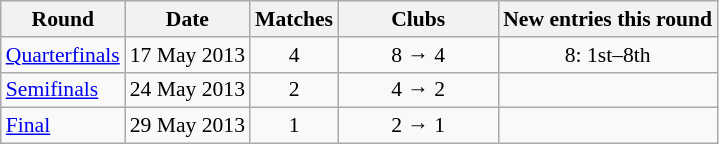<table class="wikitable" style="text-align:left; font-size:90%;">
<tr>
<th>Round</th>
<th>Date</th>
<th>Matches</th>
<th width=100>Clubs</th>
<th>New entries this round</th>
</tr>
<tr>
<td><a href='#'>Quarterfinals</a></td>
<td>17 May 2013</td>
<td align=center>4</td>
<td align=center>8 → 4</td>
<td align=center>8: 1st–8th</td>
</tr>
<tr>
<td><a href='#'>Semifinals</a></td>
<td>24 May 2013</td>
<td align=center>2</td>
<td align=center>4 → 2</td>
<td></td>
</tr>
<tr>
<td><a href='#'>Final</a></td>
<td>29 May 2013</td>
<td align=center>1</td>
<td align=center>2 → 1</td>
<td></td>
</tr>
</table>
